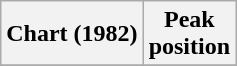<table class="wikitable plainrowheaders">
<tr>
<th>Chart (1982)</th>
<th>Peak<br>position</th>
</tr>
<tr>
</tr>
</table>
